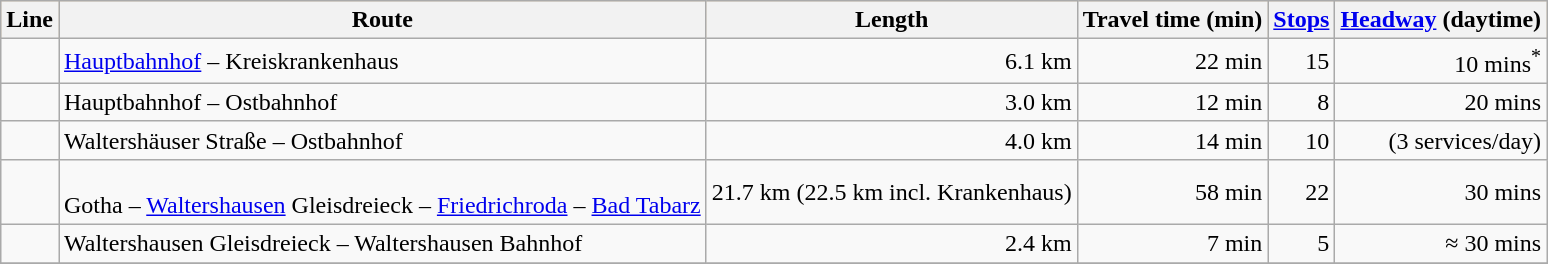<table class="wikitable"  border=1>
<tr ---- bgcolor="#FFDEAD">
<th>Line</th>
<th>Route</th>
<th>Length</th>
<th>Travel time (min)</th>
<th><a href='#'>Stops</a></th>
<th><a href='#'>Headway</a> (daytime)</th>
</tr>
<tr>
<td></td>
<td><a href='#'>Hauptbahnhof</a> – Kreiskrankenhaus</td>
<td align=right>6.1 km</td>
<td align=right>22 min</td>
<td align=right>15</td>
<td align=right>10 mins<sup>*</sup></td>
</tr>
<tr>
<td></td>
<td>Hauptbahnhof – Ostbahnhof</td>
<td align=right>3.0 km</td>
<td align=right>12 min</td>
<td align=right>8</td>
<td align=right>20 mins</td>
</tr>
<tr>
<td></td>
<td>Waltershäuser Straße – Ostbahnhof</td>
<td align=right>4.0 km</td>
<td align=right>14 min</td>
<td align=right>10</td>
<td align=right>(3 services/day)</td>
</tr>
<tr>
<td></td>
<td> <br>Gotha – <a href='#'>Waltershausen</a> Gleisdreieck – <a href='#'>Friedrichroda</a> – <a href='#'>Bad Tabarz</a></td>
<td align=right>21.7 km (22.5 km incl. Krankenhaus)</td>
<td align=right>58 min</td>
<td align=right>22</td>
<td align=right>30 mins</td>
</tr>
<tr>
<td></td>
<td>Waltershausen Gleisdreieck – Waltershausen Bahnhof</td>
<td align=right>2.4 km</td>
<td align=right>7 min</td>
<td align=right>5</td>
<td align=right>≈ 30 mins</td>
</tr>
<tr>
</tr>
</table>
